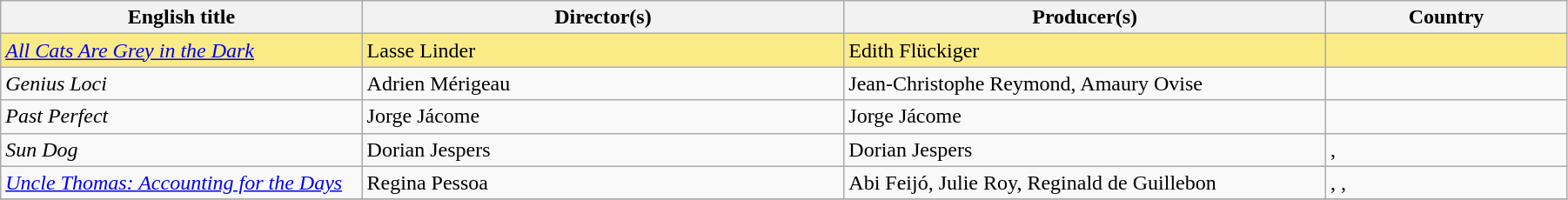<table class="sortable wikitable" width="95%" cellpadding="5">
<tr>
<th width="15%">English title</th>
<th width="20%">Director(s)</th>
<th width="20%">Producer(s)</th>
<th width="10%">Country</th>
</tr>
<tr style="background:#FAEB86">
<td><em><a href='#'>All Cats Are Grey in the Dark</a></em></td>
<td>Lasse Linder</td>
<td>Edith Flückiger</td>
<td></td>
</tr>
<tr>
<td><em>Genius Loci</em></td>
<td>Adrien Mérigeau</td>
<td>Jean-Christophe Reymond, Amaury Ovise</td>
<td></td>
</tr>
<tr>
<td><em>Past Perfect</em></td>
<td>Jorge Jácome</td>
<td>Jorge Jácome</td>
<td></td>
</tr>
<tr>
<td><em>Sun Dog</em></td>
<td>Dorian Jespers</td>
<td>Dorian Jespers</td>
<td>, </td>
</tr>
<tr>
<td><em><a href='#'>Uncle Thomas: Accounting for the Days</a></em></td>
<td>Regina Pessoa</td>
<td>Abi Feijó, Julie Roy, Reginald de Guillebon</td>
<td>, , </td>
</tr>
<tr>
</tr>
</table>
